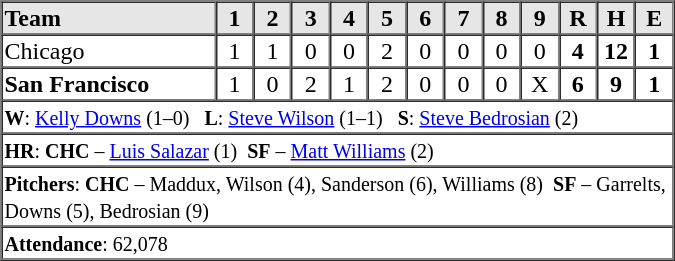<table border=1 cellspacing=0 width=450 style="margin-left:3em;">
<tr style="text-align:center; background-color:#e6e6e6;">
<th align=left width=28%>Team</th>
<th width=5%>1</th>
<th width=5%>2</th>
<th width=5%>3</th>
<th width=5%>4</th>
<th width=5%>5</th>
<th width=5%>6</th>
<th width=5%>7</th>
<th width=5%>8</th>
<th width=5%>9</th>
<th width=5%>R</th>
<th width=5%>H</th>
<th width=5%>E</th>
</tr>
<tr style="text-align:center;">
<td align=left>Chicago</td>
<td>1</td>
<td>1</td>
<td>0</td>
<td>0</td>
<td>2</td>
<td>0</td>
<td>0</td>
<td>0</td>
<td>0</td>
<td><strong>4</strong></td>
<td><strong>12</strong></td>
<td><strong>1</strong></td>
</tr>
<tr style="text-align:center;">
<td align=left><strong>San Francisco</strong></td>
<td>1</td>
<td>0</td>
<td>2</td>
<td>1</td>
<td>2</td>
<td>0</td>
<td>0</td>
<td>0</td>
<td>X</td>
<td><strong>6</strong></td>
<td><strong>9</strong></td>
<td><strong>1</strong></td>
</tr>
<tr style="text-align:left;">
<td colspan=13><small><strong>W</strong>: <a href='#'>Kelly Downs</a> (1–0)   <strong>L</strong>: <a href='#'>Steve Wilson</a> (1–1)   <strong>S</strong>: <a href='#'>Steve Bedrosian</a> (2)</small></td>
</tr>
<tr style="text-align:left;">
<td colspan=13><small><strong>HR</strong>: <strong>CHC</strong> – <a href='#'>Luis Salazar</a> (1)  <strong>SF</strong> – <a href='#'>Matt Williams</a> (2)</small></td>
</tr>
<tr style="text-align:left;">
<td colspan=13><small><strong>Pitchers</strong>: <strong>CHC</strong> – Maddux, Wilson (4), Sanderson (6), Williams (8)  <strong>SF</strong> – Garrelts, Downs (5), Bedrosian (9)</small></td>
</tr>
<tr style="text-align:left;">
<td colspan=13><small><strong>Attendance</strong>: 62,078</small></td>
</tr>
</table>
